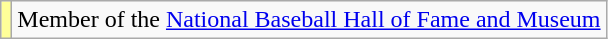<table class="wikitable">
<tr>
<td style="background-color:#FFFF99;"></td>
<td>Member of the <a href='#'>National Baseball Hall of Fame and Museum</a></td>
</tr>
</table>
